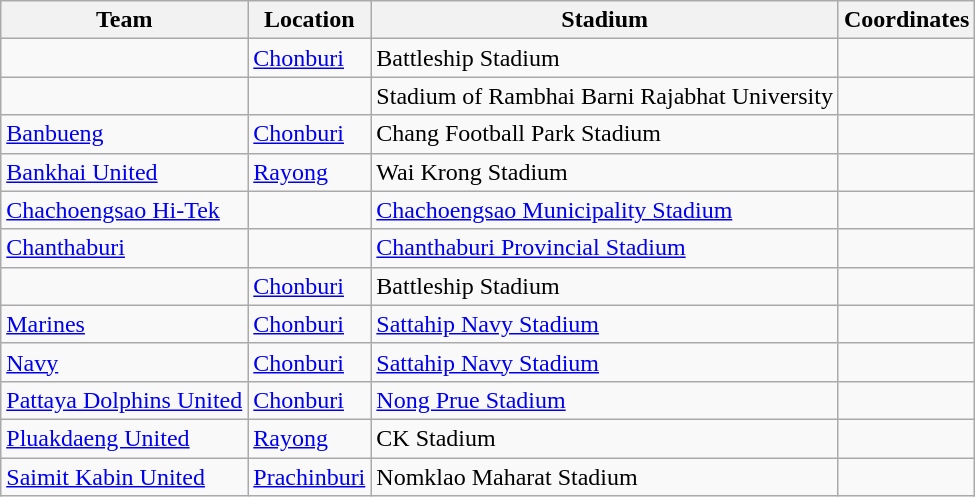<table class="wikitable sortable">
<tr>
<th>Team</th>
<th>Location</th>
<th>Stadium</th>
<th>Coordinates</th>
</tr>
<tr>
<td></td>
<td><a href='#'>Chonburi</a> </td>
<td>Battleship Stadium</td>
<td></td>
</tr>
<tr>
<td></td>
<td></td>
<td>Stadium of Rambhai Barni Rajabhat University</td>
<td></td>
</tr>
<tr>
<td><a href='#'>Banbueng</a></td>
<td><a href='#'>Chonburi</a> </td>
<td>Chang Football Park Stadium</td>
<td></td>
</tr>
<tr>
<td><a href='#'>Bankhai United</a></td>
<td><a href='#'>Rayong</a> </td>
<td>Wai Krong Stadium</td>
<td></td>
</tr>
<tr>
<td><a href='#'>Chachoengsao Hi-Tek</a></td>
<td></td>
<td><a href='#'>Chachoengsao Municipality Stadium</a></td>
<td></td>
</tr>
<tr>
<td><a href='#'>Chanthaburi</a></td>
<td></td>
<td><a href='#'>Chanthaburi Provincial Stadium</a></td>
<td></td>
</tr>
<tr>
<td></td>
<td><a href='#'>Chonburi</a> </td>
<td>Battleship Stadium</td>
<td></td>
</tr>
<tr>
<td><a href='#'>Marines</a></td>
<td><a href='#'>Chonburi</a> </td>
<td><a href='#'>Sattahip Navy Stadium</a></td>
<td></td>
</tr>
<tr>
<td><a href='#'>Navy</a></td>
<td><a href='#'>Chonburi</a> </td>
<td><a href='#'>Sattahip Navy Stadium</a></td>
<td></td>
</tr>
<tr>
<td><a href='#'>Pattaya Dolphins United</a></td>
<td><a href='#'>Chonburi</a> </td>
<td><a href='#'>Nong Prue Stadium</a></td>
<td></td>
</tr>
<tr>
<td><a href='#'>Pluakdaeng United</a></td>
<td><a href='#'>Rayong</a> </td>
<td>CK Stadium</td>
<td></td>
</tr>
<tr>
<td><a href='#'>Saimit Kabin United</a></td>
<td><a href='#'>Prachinburi</a> </td>
<td>Nomklao Maharat Stadium</td>
<td></td>
</tr>
</table>
